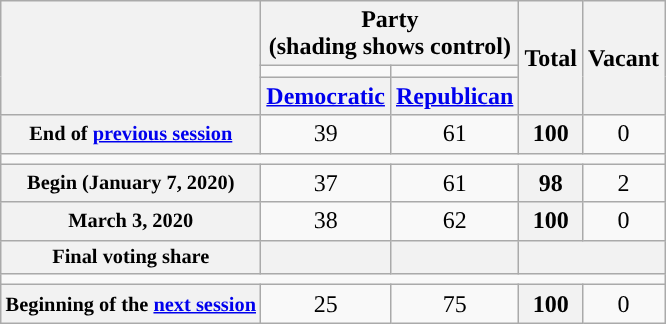<table class="wikitable" style="text-align:center">
<tr>
<th rowspan="3" scope="col"> </th>
<th colspan="2" scope="col">Party<div>(shading shows control)</div></th>
<th rowspan="3" scope="col">Total</th>
<th rowspan="3" scope="col">Vacant</th>
</tr>
<tr style="height:5px">
<td style="background-color:"></td>
<td style="background-color:"></td>
</tr>
<tr>
<th scope="col"><a href='#'>Democratic</a></th>
<th scope="col"><a href='#'>Republican</a></th>
</tr>
<tr>
<th scope="row" style="font-size:85%">End of <a href='#'>previous session</a></th>
<td>39</td>
<td>61</td>
<th>100</th>
<td>0</td>
</tr>
<tr>
<td colspan="5"></td>
</tr>
<tr>
<th scope="row" style="font-size:85%">Begin (January 7, 2020)</th>
<td>37</td>
<td>61</td>
<th>98</th>
<td>2</td>
</tr>
<tr>
<th scope="row" style="font-size:85%">March 3, 2020</th>
<td>38</td>
<td>62</td>
<th>100</th>
<td>0</td>
</tr>
<tr>
<th scope="row" style="font-size:85%">Final voting share</th>
<th></th>
<th></th>
<th colspan="2"></th>
</tr>
<tr>
<td colspan="5"></td>
</tr>
<tr>
<th scope="row" style="font-size:85%">Beginning of the <a href='#'>next session</a></th>
<td>25</td>
<td>75</td>
<th>100</th>
<td>0</td>
</tr>
</table>
